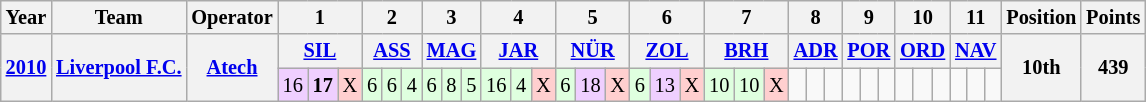<table class="wikitable" style="text-align:center; font-size:85%">
<tr>
<th>Year</th>
<th>Team</th>
<th>Operator</th>
<th colspan=3>1</th>
<th colspan=3>2</th>
<th colspan=3>3</th>
<th colspan=3>4</th>
<th colspan=3>5</th>
<th colspan=3>6</th>
<th colspan=3>7</th>
<th colspan=3>8</th>
<th colspan=3>9</th>
<th colspan=3>10</th>
<th colspan=3>11</th>
<th>Position</th>
<th>Points</th>
</tr>
<tr>
<th rowspan=2><a href='#'>2010</a></th>
<th rowspan=2 nowrap><a href='#'>Liverpool F.C.</a></th>
<th rowspan=2 nowrap><a href='#'>Atech</a></th>
<th colspan=3><a href='#'>SIL</a><br></th>
<th colspan=3><a href='#'>ASS</a><br></th>
<th colspan=3><a href='#'>MAG</a><br></th>
<th colspan=3><a href='#'>JAR</a><br></th>
<th colspan=3><a href='#'>NÜR</a><br></th>
<th colspan=3><a href='#'>ZOL</a><br></th>
<th colspan=3><a href='#'>BRH</a><br></th>
<th colspan=3><a href='#'>ADR</a><br></th>
<th colspan=3><a href='#'>POR</a><br></th>
<th colspan=3><a href='#'>ORD</a><br></th>
<th colspan=3><a href='#'>NAV</a><br></th>
<th rowspan=2>10th</th>
<th rowspan=2>439</th>
</tr>
<tr>
<td style="background:#efcfff;">16</td>
<td style="background:#efcfff;"><strong>17</strong></td>
<td style="background:#ffcfcf;">X</td>
<td style="background:#dfffdf;">6</td>
<td style="background:#dfffdf;">6</td>
<td style="background:#dfffdf;">4</td>
<td style="background:#dfffdf;">6</td>
<td style="background:#dfffdf;">8</td>
<td style="background:#dfffdf;">5</td>
<td style="background:#dfffdf;">16</td>
<td style="background:#dfffdf;">4</td>
<td style="background:#FFCFCF;">X</td>
<td style="background:#dfffdf;">6</td>
<td style="background:#EFCFFF;">18</td>
<td style="background:#FFCFCF;">X</td>
<td style="background:#dfffdf;">6</td>
<td style="background:#EFCFFF;">13</td>
<td style="background:#FFCFCF;">X</td>
<td style="background:#dfffdf;">10</td>
<td style="background:#dfffdf;">10</td>
<td style="background:#FFCFCF;">X</td>
<td></td>
<td></td>
<td></td>
<td></td>
<td></td>
<td></td>
<td></td>
<td></td>
<td></td>
<td></td>
<td></td>
<td></td>
</tr>
</table>
